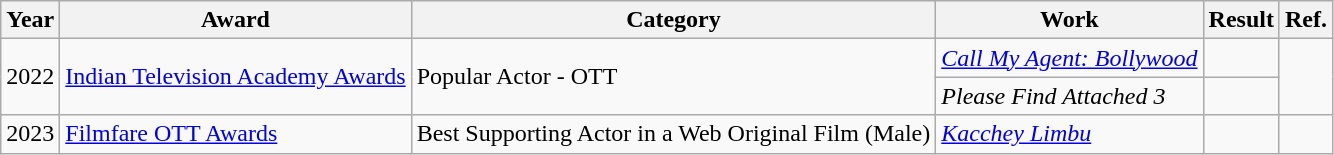<table class="wikitable">
<tr>
<th>Year</th>
<th>Award</th>
<th>Category</th>
<th>Work</th>
<th>Result</th>
<th>Ref.</th>
</tr>
<tr>
<td rowspan="2">2022</td>
<td rowspan="2"><a href='#'>Indian Television Academy Awards</a></td>
<td rowspan="2">Popular Actor - OTT</td>
<td><em><a href='#'>Call My Agent: Bollywood</a></em></td>
<td></td>
<td rowspan="2"></td>
</tr>
<tr>
<td><em>Please Find Attached 3</em></td>
<td></td>
</tr>
<tr>
<td>2023</td>
<td><a href='#'>Filmfare OTT Awards</a></td>
<td>Best Supporting Actor in a Web Original Film (Male)</td>
<td><em><a href='#'>Kacchey Limbu</a></em></td>
<td></td>
<td></td>
</tr>
</table>
